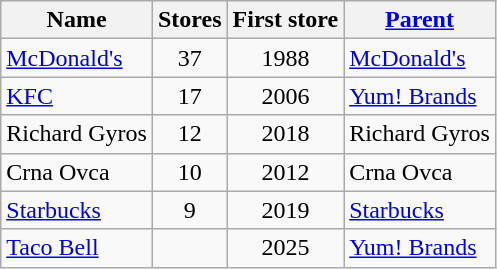<table class="wikitable sortable">
<tr>
<th>Name</th>
<th>Stores</th>
<th>First store</th>
<th><a href='#'>Parent</a></th>
</tr>
<tr>
<td><a href='#'>McDonald's</a></td>
<td style="text-align:center;">37</td>
<td style="text-align:center;">1988</td>
<td><a href='#'>McDonald's</a></td>
</tr>
<tr>
<td><a href='#'>KFC</a></td>
<td style="text-align:center;">17</td>
<td style="text-align:center;">2006</td>
<td><a href='#'>Yum! Brands</a></td>
</tr>
<tr>
<td>Richard Gyros</td>
<td style="text-align:center;">12</td>
<td style="text-align:center;">2018</td>
<td>Richard Gyros</td>
</tr>
<tr>
<td>Crna Ovca</td>
<td style="text-align:center;">10</td>
<td style="text-align:center;">2012</td>
<td>Crna Ovca</td>
</tr>
<tr>
<td><a href='#'>Starbucks</a></td>
<td style="text-align:center;">9</td>
<td style="text-align:center;">2019</td>
<td><a href='#'>Starbucks</a></td>
</tr>
<tr>
<td><a href='#'>Taco Bell</a></td>
<td style="text-align:center;"></td>
<td style="text-align:center;">2025</td>
<td><a href='#'>Yum! Brands</a></td>
</tr>
</table>
